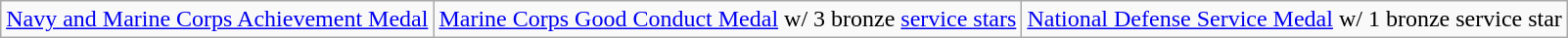<table class="wikitable" style="margin:1em auto; text-align:center;">
<tr>
<td><a href='#'>Navy and Marine Corps Achievement Medal</a></td>
<td><a href='#'>Marine Corps Good Conduct Medal</a> w/ 3 bronze <a href='#'>service stars</a></td>
<td><a href='#'>National Defense Service Medal</a> w/ 1 bronze service star</td>
</tr>
</table>
